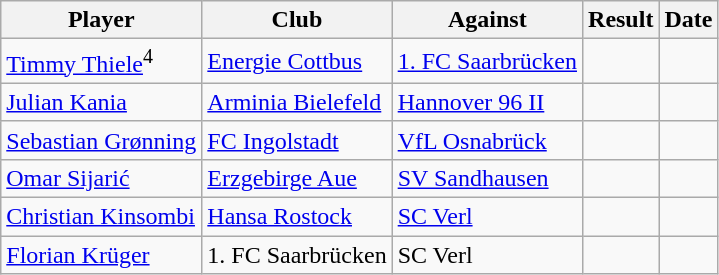<table class="wikitable sortable">
<tr>
<th>Player</th>
<th>Club</th>
<th>Against</th>
<th style="text-align:center">Result</th>
<th>Date</th>
</tr>
<tr>
<td> <a href='#'>Timmy Thiele</a><sup>4</sup></td>
<td><a href='#'>Energie Cottbus</a></td>
<td><a href='#'>1. FC Saarbrücken</a></td>
<td style="text-align:center"></td>
<td></td>
</tr>
<tr>
<td> <a href='#'>Julian Kania</a></td>
<td><a href='#'>Arminia Bielefeld</a></td>
<td><a href='#'>Hannover 96 II</a></td>
<td style="text-align:center"></td>
<td></td>
</tr>
<tr>
<td> <a href='#'>Sebastian Grønning</a></td>
<td><a href='#'>FC Ingolstadt</a></td>
<td><a href='#'>VfL Osnabrück</a></td>
<td style="text-align:center"></td>
<td></td>
</tr>
<tr>
<td> <a href='#'>Omar Sijarić</a></td>
<td><a href='#'>Erzgebirge Aue</a></td>
<td><a href='#'>SV Sandhausen</a></td>
<td style="text-align:center"></td>
<td></td>
</tr>
<tr>
<td> <a href='#'>Christian Kinsombi</a></td>
<td><a href='#'>Hansa Rostock</a></td>
<td><a href='#'>SC Verl</a></td>
<td style="text-align:center"></td>
<td></td>
</tr>
<tr>
<td> <a href='#'>Florian Krüger</a></td>
<td>1. FC Saarbrücken</td>
<td>SC Verl</td>
<td style="text-align:center"></td>
<td></td>
</tr>
</table>
